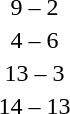<table style="text-align:center">
<tr>
<th width=200></th>
<th width=100></th>
<th width=200></th>
</tr>
<tr>
<td align=right><strong></strong></td>
<td>9 – 2</td>
<td align=left></td>
</tr>
<tr>
<td align=right></td>
<td>4 – 6</td>
<td align=left><strong></strong></td>
</tr>
<tr>
<td align=right><strong></strong></td>
<td>13 – 3</td>
<td align=left></td>
</tr>
<tr>
<td align=right><strong></strong></td>
<td>14 – 13</td>
<td align=left></td>
</tr>
</table>
